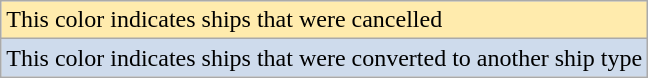<table class="wikitable plainrowheaders" style="float: left; margin: 0 0 0 1em;">
<tr style="background:#FFEBAD;">
<td>This color indicates ships that were cancelled</td>
</tr>
<tr style="background:#cedbec;">
<td>This color indicates ships that were converted to another ship type</td>
</tr>
</table>
